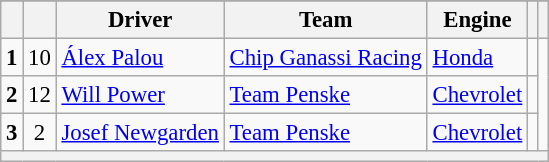<table class="wikitable" style="font-size:95%;">
<tr>
</tr>
<tr>
<th></th>
<th></th>
<th>Driver</th>
<th>Team</th>
<th>Engine</th>
<th></th>
<th></th>
</tr>
<tr>
<td style="text-align:center;"><strong>1</strong></td>
<td style="text-align:center;">10</td>
<td> <a href='#'>Álex Palou</a></td>
<td><a href='#'>Chip Ganassi Racing</a></td>
<td><a href='#'>Honda</a></td>
<td></td>
</tr>
<tr>
<td style="text-align:center;"><strong>2</strong></td>
<td style="text-align:center;">12</td>
<td> <a href='#'>Will Power</a> </td>
<td><a href='#'>Team Penske</a></td>
<td><a href='#'>Chevrolet</a></td>
<td></td>
</tr>
<tr>
<td style="text-align:center;"><strong>3</strong></td>
<td style="text-align:center;">2</td>
<td> <a href='#'>Josef Newgarden</a> </td>
<td><a href='#'>Team Penske</a></td>
<td><a href='#'>Chevrolet</a></td>
<td></td>
</tr>
<tr>
<th colspan=7></th>
</tr>
</table>
